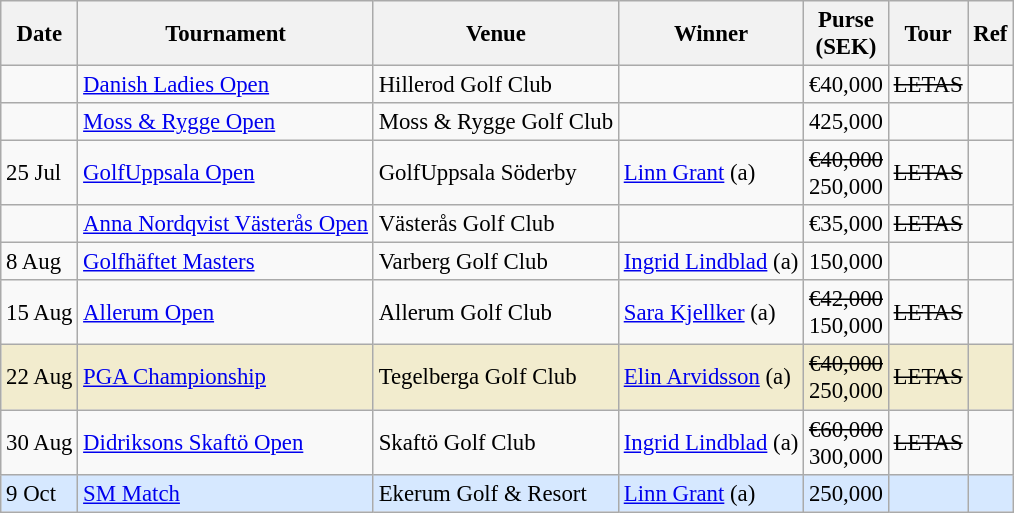<table class="wikitable sortable" style="font-size:95%;">
<tr>
<th>Date</th>
<th>Tournament</th>
<th>Venue</th>
<th>Winner</th>
<th>Purse<br>(SEK)</th>
<th>Tour</th>
<th>Ref</th>
</tr>
<tr>
<td></td>
<td><a href='#'>Danish Ladies Open</a></td>
<td> Hillerod Golf Club</td>
<td></td>
<td>€40,000</td>
<td><s>LETAS</s></td>
<td></td>
</tr>
<tr>
<td></td>
<td><a href='#'>Moss & Rygge Open</a></td>
<td> Moss & Rygge Golf Club</td>
<td></td>
<td>425,000</td>
<td></td>
<td></td>
</tr>
<tr>
<td>25 Jul</td>
<td><a href='#'>GolfUppsala Open</a></td>
<td>GolfUppsala Söderby</td>
<td> <a href='#'>Linn Grant</a> (a)</td>
<td><s>€40,000</s><br> 250,000</td>
<td><s>LETAS</s><br></td>
<td></td>
</tr>
<tr>
<td></td>
<td><a href='#'>Anna Nordqvist Västerås Open</a></td>
<td>Västerås Golf Club</td>
<td></td>
<td>€35,000</td>
<td><s>LETAS</s></td>
<td></td>
</tr>
<tr>
<td>8 Aug</td>
<td><a href='#'>Golfhäftet Masters</a></td>
<td>Varberg Golf Club</td>
<td> <a href='#'>Ingrid Lindblad</a> (a)</td>
<td>150,000</td>
<td></td>
<td></td>
</tr>
<tr>
<td>15 Aug</td>
<td><a href='#'>Allerum Open</a></td>
<td>Allerum Golf Club</td>
<td> <a href='#'>Sara Kjellker</a> (a)</td>
<td><s>€42,000</s><br> 150,000</td>
<td><s>LETAS</s><br></td>
<td></td>
</tr>
<tr style="background:#f2ecce;">
<td>22 Aug</td>
<td><a href='#'>PGA Championship</a></td>
<td>Tegelberga Golf Club</td>
<td> <a href='#'>Elin Arvidsson</a> (a)</td>
<td><s>€40,000</s><br> 250,000</td>
<td><s>LETAS</s><br></td>
<td></td>
</tr>
<tr>
<td>30 Aug</td>
<td><a href='#'>Didriksons Skaftö Open</a></td>
<td>Skaftö Golf Club</td>
<td> <a href='#'>Ingrid Lindblad</a> (a)</td>
<td><s>€60,000</s><br> 300,000</td>
<td><s>LETAS</s><br></td>
<td></td>
</tr>
<tr style="background:#D6E8FF;">
<td>9 Oct</td>
<td><a href='#'>SM Match</a></td>
<td>Ekerum Golf & Resort</td>
<td> <a href='#'>Linn Grant</a> (a)</td>
<td>250,000</td>
<td></td>
<td></td>
</tr>
</table>
